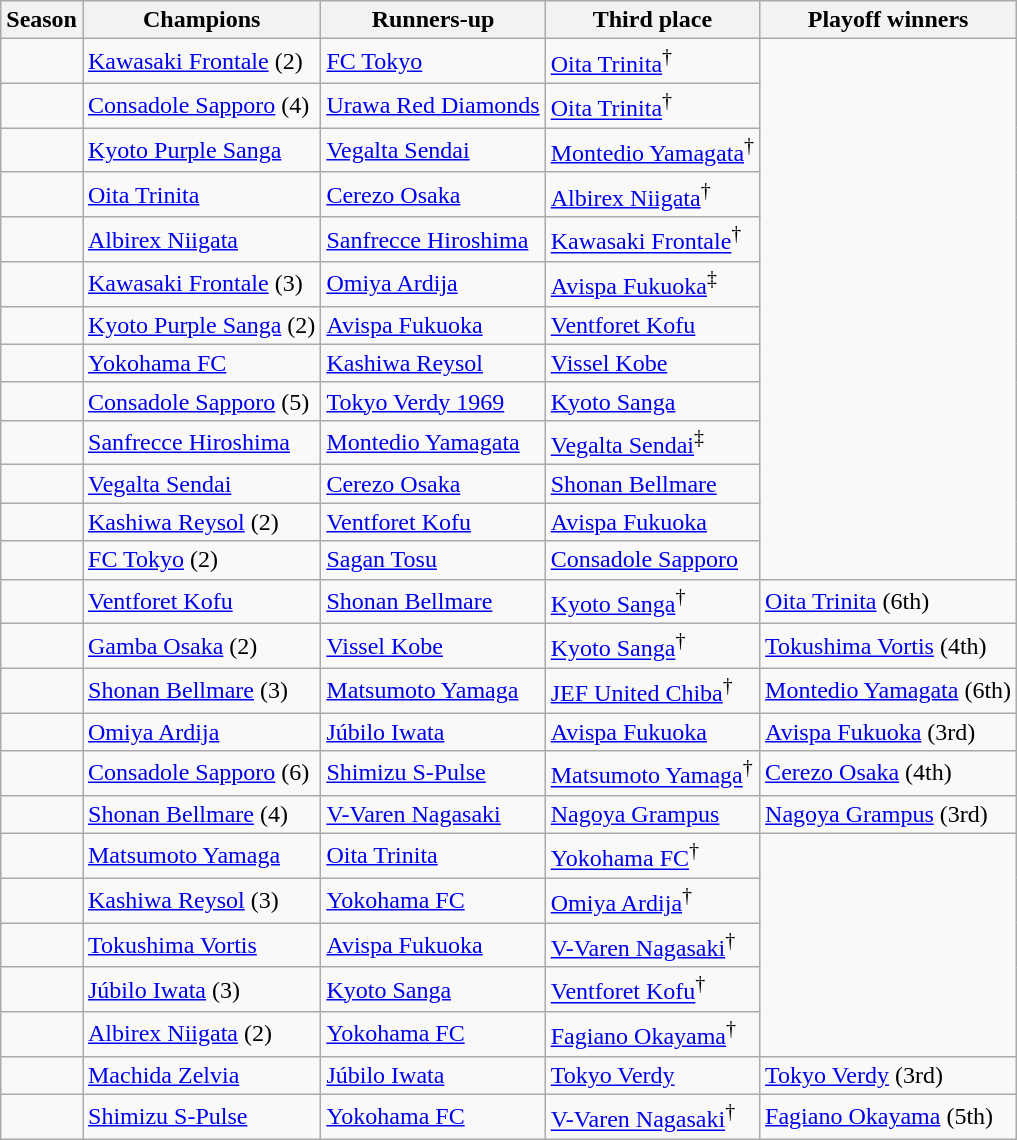<table class="wikitable">
<tr>
<th>Season</th>
<th>Champions</th>
<th>Runners-up</th>
<th>Third place</th>
<th>Playoff winners</th>
</tr>
<tr>
<td></td>
<td><a href='#'>Kawasaki Frontale</a> (2)</td>
<td><a href='#'>FC Tokyo</a></td>
<td><a href='#'>Oita Trinita</a><sup>†</sup></td>
</tr>
<tr>
<td></td>
<td><a href='#'>Consadole Sapporo</a> (4)</td>
<td><a href='#'>Urawa Red Diamonds</a></td>
<td><a href='#'>Oita Trinita</a><sup>†</sup></td>
</tr>
<tr>
<td></td>
<td><a href='#'>Kyoto Purple Sanga</a></td>
<td><a href='#'>Vegalta Sendai</a></td>
<td><a href='#'>Montedio Yamagata</a><sup>†</sup></td>
</tr>
<tr>
<td></td>
<td><a href='#'>Oita Trinita</a></td>
<td><a href='#'>Cerezo Osaka</a></td>
<td><a href='#'>Albirex Niigata</a><sup>†</sup></td>
</tr>
<tr>
<td></td>
<td><a href='#'>Albirex Niigata</a></td>
<td><a href='#'>Sanfrecce Hiroshima</a></td>
<td><a href='#'>Kawasaki Frontale</a><sup>†</sup></td>
</tr>
<tr>
<td></td>
<td><a href='#'>Kawasaki Frontale</a> (3)</td>
<td><a href='#'>Omiya Ardija</a></td>
<td><a href='#'>Avispa Fukuoka</a><sup>‡</sup></td>
</tr>
<tr>
<td></td>
<td><a href='#'>Kyoto Purple Sanga</a> (2)</td>
<td><a href='#'>Avispa Fukuoka</a></td>
<td><a href='#'>Ventforet Kofu</a></td>
</tr>
<tr>
<td></td>
<td><a href='#'>Yokohama FC</a></td>
<td><a href='#'>Kashiwa Reysol</a></td>
<td><a href='#'>Vissel Kobe</a></td>
</tr>
<tr>
<td></td>
<td><a href='#'>Consadole Sapporo</a> (5)</td>
<td><a href='#'>Tokyo Verdy 1969</a></td>
<td><a href='#'>Kyoto Sanga</a></td>
</tr>
<tr>
<td></td>
<td><a href='#'>Sanfrecce Hiroshima</a></td>
<td><a href='#'>Montedio Yamagata</a></td>
<td><a href='#'>Vegalta Sendai</a><sup>‡</sup></td>
</tr>
<tr>
<td></td>
<td><a href='#'>Vegalta Sendai</a></td>
<td><a href='#'>Cerezo Osaka</a></td>
<td><a href='#'>Shonan Bellmare</a></td>
</tr>
<tr>
<td></td>
<td><a href='#'>Kashiwa Reysol</a> (2)</td>
<td><a href='#'>Ventforet Kofu</a></td>
<td><a href='#'>Avispa Fukuoka</a></td>
</tr>
<tr>
<td></td>
<td><a href='#'>FC Tokyo</a> (2)</td>
<td><a href='#'>Sagan Tosu</a></td>
<td><a href='#'>Consadole Sapporo</a></td>
</tr>
<tr>
<td></td>
<td><a href='#'>Ventforet Kofu</a></td>
<td><a href='#'>Shonan Bellmare</a></td>
<td><a href='#'>Kyoto Sanga</a><sup>†</sup></td>
<td><a href='#'>Oita Trinita</a> (6th)</td>
</tr>
<tr>
<td></td>
<td><a href='#'>Gamba Osaka</a> (2)</td>
<td><a href='#'>Vissel Kobe</a></td>
<td><a href='#'>Kyoto Sanga</a><sup>†</sup></td>
<td><a href='#'>Tokushima Vortis</a> (4th)</td>
</tr>
<tr>
<td></td>
<td><a href='#'>Shonan Bellmare</a> (3)</td>
<td><a href='#'>Matsumoto Yamaga</a></td>
<td><a href='#'>JEF United Chiba</a><sup>†</sup></td>
<td><a href='#'>Montedio Yamagata</a> (6th)</td>
</tr>
<tr>
<td></td>
<td><a href='#'>Omiya Ardija</a></td>
<td><a href='#'>Júbilo Iwata</a></td>
<td><a href='#'>Avispa Fukuoka</a></td>
<td><a href='#'>Avispa Fukuoka</a> (3rd)</td>
</tr>
<tr>
<td></td>
<td><a href='#'>Consadole Sapporo</a> (6)</td>
<td><a href='#'>Shimizu S-Pulse</a></td>
<td><a href='#'>Matsumoto Yamaga</a><sup>†</sup></td>
<td><a href='#'>Cerezo Osaka</a> (4th)</td>
</tr>
<tr>
<td></td>
<td><a href='#'>Shonan Bellmare</a> (4)</td>
<td><a href='#'>V-Varen Nagasaki</a></td>
<td><a href='#'>Nagoya Grampus</a></td>
<td><a href='#'>Nagoya Grampus</a> (3rd)</td>
</tr>
<tr>
<td></td>
<td><a href='#'>Matsumoto Yamaga</a></td>
<td><a href='#'>Oita Trinita</a></td>
<td><a href='#'>Yokohama FC</a><sup>†</sup></td>
</tr>
<tr>
<td></td>
<td><a href='#'>Kashiwa Reysol</a> (3)</td>
<td><a href='#'>Yokohama FC</a></td>
<td><a href='#'>Omiya Ardija</a><sup>†</sup></td>
</tr>
<tr>
<td></td>
<td><a href='#'>Tokushima Vortis</a></td>
<td><a href='#'>Avispa Fukuoka</a></td>
<td><a href='#'>V-Varen Nagasaki</a><sup>†</sup></td>
</tr>
<tr>
<td></td>
<td><a href='#'>Júbilo Iwata</a> (3)</td>
<td><a href='#'>Kyoto Sanga</a></td>
<td><a href='#'>Ventforet Kofu</a><sup>†</sup></td>
</tr>
<tr>
<td></td>
<td><a href='#'>Albirex Niigata</a> (2)</td>
<td><a href='#'>Yokohama FC</a></td>
<td><a href='#'>Fagiano Okayama</a><sup>†</sup></td>
</tr>
<tr>
<td></td>
<td><a href='#'>Machida Zelvia</a></td>
<td><a href='#'>Júbilo Iwata</a></td>
<td><a href='#'>Tokyo Verdy</a></td>
<td><a href='#'>Tokyo Verdy</a> (3rd)</td>
</tr>
<tr>
<td></td>
<td><a href='#'>Shimizu S-Pulse</a></td>
<td><a href='#'>Yokohama FC</a></td>
<td><a href='#'>V-Varen Nagasaki</a><sup>†</sup></td>
<td><a href='#'>Fagiano Okayama</a> (5th)</td>
</tr>
</table>
